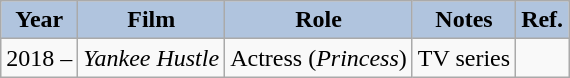<table class="wikitable">
<tr>
<th style="background:#B0C4DE;">Year</th>
<th style="background:#B0C4DE;">Film</th>
<th style="background:#B0C4DE;">Role</th>
<th style="background:#B0C4DE;">Notes</th>
<th style="background:#B0C4DE;">Ref.</th>
</tr>
<tr>
<td>2018 –</td>
<td><em>Yankee Hustle</em></td>
<td>Actress (<em>Princess</em>)</td>
<td>TV series</td>
<td></td>
</tr>
</table>
